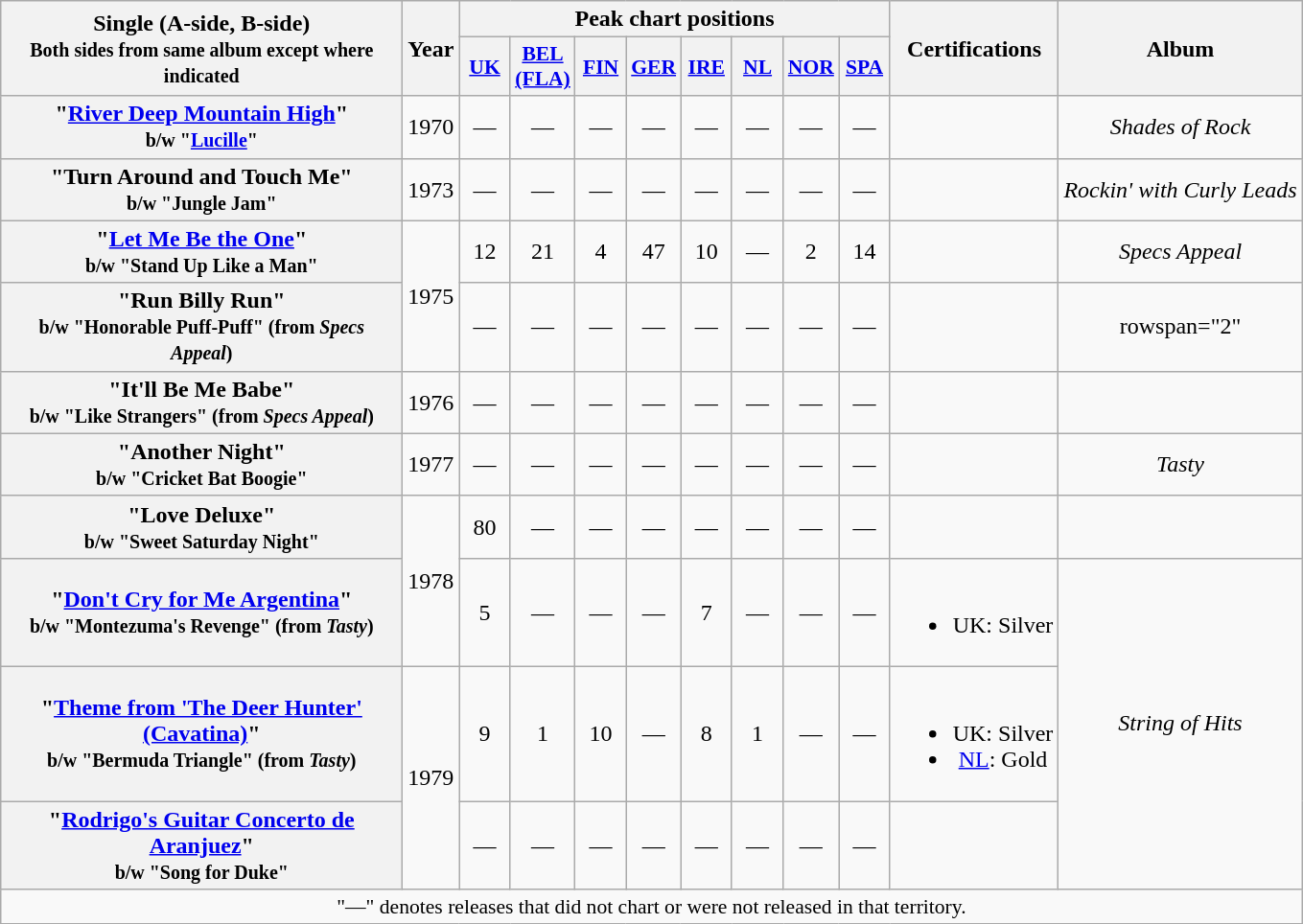<table class="wikitable plainrowheaders" style="text-align:center;">
<tr>
<th rowspan="2" scope="col" style="width:17em;">Single (A-side, B-side)<br><small>Both sides from same album except where indicated</small></th>
<th rowspan="2" scope="col" style="width:2em;">Year</th>
<th colspan="8">Peak chart positions</th>
<th rowspan="2">Certifications</th>
<th rowspan="2">Album</th>
</tr>
<tr>
<th scope="col" style="width:2em;font-size:90%;"><a href='#'>UK</a><br></th>
<th scope="col" style="width:2em;font-size:90%;"><a href='#'>BEL (FLA)</a><br></th>
<th scope="col" style="width:2em;font-size:90%;"><a href='#'>FIN</a><br></th>
<th scope="col" style="width:2em;font-size:90%;"><a href='#'>GER</a><br></th>
<th scope="col" style="width:2em;font-size:90%;"><a href='#'>IRE</a><br></th>
<th scope="col" style="width:2em;font-size:90%;"><a href='#'>NL</a><br></th>
<th scope="col" style="width:2em;font-size:90%;"><a href='#'>NOR</a><br></th>
<th scope="col" style="width:2em;font-size:90%;"><a href='#'>SPA</a><br></th>
</tr>
<tr>
<th scope="row">"<a href='#'>River Deep Mountain High</a>" <br><small>b/w "<a href='#'>Lucille</a>"</small></th>
<td>1970</td>
<td>—</td>
<td>—</td>
<td>—</td>
<td>—</td>
<td>—</td>
<td>—</td>
<td>—</td>
<td>—</td>
<td></td>
<td><em>Shades of Rock</em></td>
</tr>
<tr>
<th scope="row">"Turn Around and Touch Me"<br><small>b/w "Jungle Jam"</small></th>
<td>1973</td>
<td>—</td>
<td>—</td>
<td>—</td>
<td>—</td>
<td>—</td>
<td>—</td>
<td>—</td>
<td>—</td>
<td></td>
<td><em>Rockin' with Curly Leads</em></td>
</tr>
<tr>
<th scope="row">"<a href='#'>Let Me Be the One</a>"<br><small>b/w "Stand Up Like a Man"</small></th>
<td rowspan="2">1975</td>
<td>12</td>
<td>21</td>
<td>4</td>
<td>47</td>
<td>10</td>
<td>—</td>
<td>2</td>
<td>14</td>
<td></td>
<td><em>Specs Appeal</em></td>
</tr>
<tr>
<th scope="row">"Run Billy Run"<br><small>b/w "Honorable Puff-Puff" (from <em>Specs Appeal</em>)</small></th>
<td>—</td>
<td>—</td>
<td>—</td>
<td>—</td>
<td>—</td>
<td>—</td>
<td>—</td>
<td>—</td>
<td></td>
<td>rowspan="2" </td>
</tr>
<tr>
<th scope="row">"It'll Be Me Babe"<br><small>b/w "Like Strangers" (from <em>Specs Appeal</em>)</small></th>
<td>1976</td>
<td>—</td>
<td>—</td>
<td>—</td>
<td>—</td>
<td>—</td>
<td>—</td>
<td>—</td>
<td>—</td>
<td></td>
</tr>
<tr>
<th scope="row">"Another Night"<br><small>b/w "Cricket Bat Boogie"</small></th>
<td>1977</td>
<td>—</td>
<td>—</td>
<td>—</td>
<td>—</td>
<td>—</td>
<td>—</td>
<td>—</td>
<td>—</td>
<td></td>
<td><em>Tasty</em></td>
</tr>
<tr>
<th scope="row">"Love Deluxe"<br><small>b/w "Sweet Saturday Night"</small></th>
<td rowspan="2">1978</td>
<td>80</td>
<td>—</td>
<td>—</td>
<td>—</td>
<td>—</td>
<td>—</td>
<td>—</td>
<td>—</td>
<td></td>
<td></td>
</tr>
<tr>
<th scope="row">"<a href='#'>Don't Cry for Me Argentina</a>"<br><small>b/w "Montezuma's Revenge" (from <em>Tasty</em>)</small></th>
<td>5</td>
<td>—</td>
<td>—</td>
<td>—</td>
<td>7</td>
<td>—</td>
<td>—</td>
<td>—</td>
<td><br><ul><li>UK: Silver</li></ul></td>
<td rowspan="3"><em>String of Hits</em></td>
</tr>
<tr>
<th scope="row">"<a href='#'>Theme from 'The Deer Hunter' (Cavatina)</a>"<br><small>b/w "Bermuda Triangle" (from <em>Tasty</em>)</small></th>
<td rowspan="2">1979</td>
<td>9</td>
<td>1</td>
<td>10</td>
<td>—</td>
<td>8</td>
<td>1</td>
<td>—</td>
<td>—</td>
<td><br><ul><li>UK: Silver</li><li><a href='#'>NL</a>: Gold</li></ul></td>
</tr>
<tr>
<th scope="row">"<a href='#'>Rodrigo's Guitar Concerto de Aranjuez</a>"<br><small>b/w "Song for Duke"</small></th>
<td>—</td>
<td>—</td>
<td>—</td>
<td>—</td>
<td>—</td>
<td>—</td>
<td>—</td>
<td>—</td>
<td></td>
</tr>
<tr>
<td colspan="12" style="font-size:90%">"—" denotes releases that did not chart or were not released in that territory.</td>
</tr>
</table>
